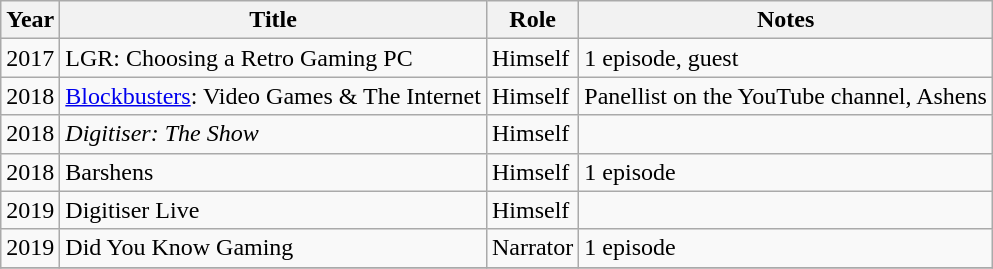<table class="wikitable">
<tr>
<th>Year</th>
<th>Title</th>
<th>Role</th>
<th>Notes</th>
</tr>
<tr>
<td>2017</td>
<td>LGR: Choosing a Retro Gaming PC</td>
<td>Himself</td>
<td>1 episode, guest</td>
</tr>
<tr>
<td>2018</td>
<td><a href='#'>Blockbusters</a>: Video Games & The Internet</td>
<td>Himself</td>
<td>Panellist on the YouTube channel, Ashens</td>
</tr>
<tr>
<td>2018</td>
<td><em>Digitiser: The Show</em></td>
<td>Himself</td>
<td></td>
</tr>
<tr>
<td>2018</td>
<td>Barshens</td>
<td>Himself</td>
<td>1 episode</td>
</tr>
<tr>
<td>2019</td>
<td>Digitiser Live</td>
<td>Himself</td>
<td></td>
</tr>
<tr>
<td>2019</td>
<td>Did You Know Gaming</td>
<td>Narrator</td>
<td>1 episode</td>
</tr>
<tr>
</tr>
</table>
